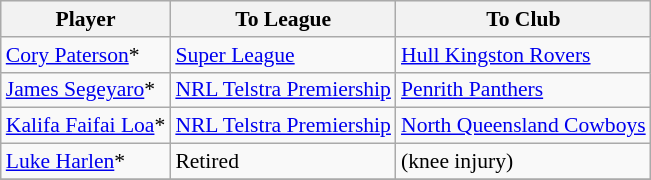<table class="wikitable" style="font-size:90%">
<tr bgcolor="#efefef">
<th width=" ">Player</th>
<th width=" ">To League</th>
<th width=" ">To Club</th>
</tr>
<tr>
<td> <a href='#'>Cory Paterson</a>*</td>
<td><a href='#'>Super League</a></td>
<td> <a href='#'>Hull Kingston Rovers</a></td>
</tr>
<tr>
<td> <a href='#'>James Segeyaro</a>*</td>
<td><a href='#'>NRL Telstra Premiership</a></td>
<td> <a href='#'>Penrith Panthers</a></td>
</tr>
<tr>
<td> <a href='#'>Kalifa Faifai Loa</a>*</td>
<td><a href='#'>NRL Telstra Premiership</a></td>
<td> <a href='#'>North Queensland Cowboys</a></td>
</tr>
<tr>
<td> <a href='#'>Luke Harlen</a>*</td>
<td>Retired</td>
<td>(knee injury)</td>
</tr>
<tr>
</tr>
</table>
